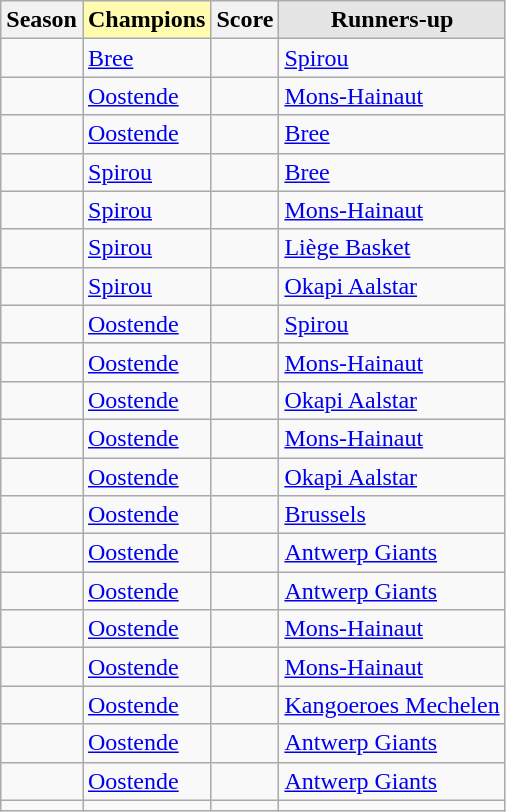<table class="wikitable sortable" style="text-align:left;">
<tr>
<th>Season</th>
<th style="background:#FFFCAF;">Champions</th>
<th>Score</th>
<th style="background:#E5E5E5;">Runners-up</th>
</tr>
<tr>
<td></td>
<td><a href='#'>Bree</a></td>
<td></td>
<td><a href='#'>Spirou</a></td>
</tr>
<tr>
<td></td>
<td><a href='#'>Oostende</a></td>
<td></td>
<td><a href='#'>Mons-Hainaut</a></td>
</tr>
<tr>
<td></td>
<td><a href='#'>Oostende</a></td>
<td></td>
<td><a href='#'>Bree</a></td>
</tr>
<tr>
<td></td>
<td><a href='#'>Spirou</a></td>
<td></td>
<td><a href='#'>Bree</a></td>
</tr>
<tr>
<td></td>
<td><a href='#'>Spirou</a></td>
<td></td>
<td><a href='#'>Mons-Hainaut</a></td>
</tr>
<tr>
<td></td>
<td><a href='#'>Spirou</a></td>
<td></td>
<td><a href='#'>Liège Basket</a></td>
</tr>
<tr>
<td></td>
<td><a href='#'>Spirou</a></td>
<td></td>
<td><a href='#'>Okapi Aalstar</a></td>
</tr>
<tr>
<td></td>
<td><a href='#'>Oostende</a></td>
<td></td>
<td><a href='#'>Spirou</a></td>
</tr>
<tr>
<td></td>
<td><a href='#'>Oostende</a></td>
<td></td>
<td><a href='#'>Mons-Hainaut</a></td>
</tr>
<tr>
<td></td>
<td><a href='#'>Oostende</a></td>
<td></td>
<td><a href='#'>Okapi Aalstar</a></td>
</tr>
<tr>
<td></td>
<td><a href='#'>Oostende</a></td>
<td></td>
<td><a href='#'>Mons-Hainaut</a></td>
</tr>
<tr>
<td></td>
<td><a href='#'>Oostende</a></td>
<td></td>
<td><a href='#'>Okapi Aalstar</a></td>
</tr>
<tr>
<td></td>
<td><a href='#'>Oostende</a></td>
<td></td>
<td><a href='#'>Brussels</a></td>
</tr>
<tr>
<td></td>
<td><a href='#'>Oostende</a></td>
<td></td>
<td><a href='#'>Antwerp Giants</a></td>
</tr>
<tr>
<td></td>
<td><a href='#'>Oostende</a></td>
<td></td>
<td><a href='#'>Antwerp Giants</a></td>
</tr>
<tr>
<td></td>
<td><a href='#'>Oostende</a></td>
<td></td>
<td><a href='#'>Mons-Hainaut</a></td>
</tr>
<tr>
<td></td>
<td><a href='#'>Oostende</a></td>
<td></td>
<td><a href='#'>Mons-Hainaut</a></td>
</tr>
<tr>
<td></td>
<td><a href='#'>Oostende</a></td>
<td></td>
<td><a href='#'>Kangoeroes Mechelen</a></td>
</tr>
<tr>
<td></td>
<td><a href='#'>Oostende</a></td>
<td></td>
<td><a href='#'>Antwerp Giants</a></td>
</tr>
<tr>
<td></td>
<td><a href='#'>Oostende</a></td>
<td></td>
<td><a href='#'>Antwerp Giants</a></td>
</tr>
<tr>
<td></td>
<td></td>
<td></td>
<td></td>
</tr>
</table>
